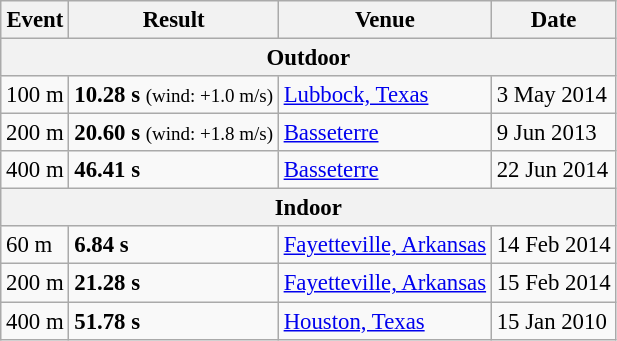<table class="wikitable" style="border-collapse: collapse; font-size: 95%;">
<tr>
<th>Event</th>
<th>Result</th>
<th>Venue</th>
<th>Date</th>
</tr>
<tr>
<th colspan="4">Outdoor</th>
</tr>
<tr>
<td>100 m</td>
<td><strong>10.28 s</strong> <small>(wind: +1.0 m/s)</small></td>
<td> <a href='#'>Lubbock, Texas</a></td>
<td>3 May 2014</td>
</tr>
<tr>
<td>200 m</td>
<td><strong>20.60 s</strong> <small>(wind: +1.8 m/s)</small></td>
<td> <a href='#'>Basseterre</a></td>
<td>9 Jun 2013</td>
</tr>
<tr>
<td>400 m</td>
<td><strong>46.41 s</strong></td>
<td> <a href='#'>Basseterre</a></td>
<td>22 Jun 2014</td>
</tr>
<tr>
<th colspan="4">Indoor</th>
</tr>
<tr>
<td>60 m</td>
<td><strong>6.84 s</strong></td>
<td> <a href='#'>Fayetteville, Arkansas</a></td>
<td>14 Feb 2014</td>
</tr>
<tr>
<td>200 m</td>
<td><strong>21.28 s</strong></td>
<td> <a href='#'>Fayetteville, Arkansas</a></td>
<td>15 Feb 2014</td>
</tr>
<tr>
<td>400 m</td>
<td><strong>51.78 s</strong></td>
<td> <a href='#'>Houston, Texas</a></td>
<td>15 Jan 2010</td>
</tr>
</table>
